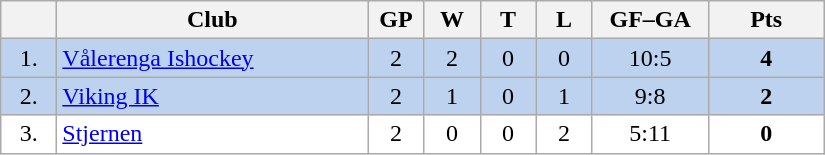<table class="wikitable">
<tr>
<th width="30"></th>
<th width="200">Club</th>
<th width="30">GP</th>
<th width="30">W</th>
<th width="30">T</th>
<th width="30">L</th>
<th width="70">GF–GA</th>
<th width="70">Pts</th>
</tr>
<tr bgcolor="#BCD2EE" align="center">
<td>1.</td>
<td align="left"><a href='#'>Vålerenga Ishockey</a></td>
<td>2</td>
<td>2</td>
<td>0</td>
<td>0</td>
<td>10:5</td>
<td><strong>4</strong></td>
</tr>
<tr bgcolor="#BCD2EE" align="center">
<td>2.</td>
<td align="left"><a href='#'>Viking IK</a></td>
<td>2</td>
<td>1</td>
<td>0</td>
<td>1</td>
<td>9:8</td>
<td><strong>2</strong></td>
</tr>
<tr bgcolor="#FFFFFF" align="center">
<td>3.</td>
<td align="left"><a href='#'>Stjernen</a></td>
<td>2</td>
<td>0</td>
<td>0</td>
<td>2</td>
<td>5:11</td>
<td><strong>0</strong></td>
</tr>
</table>
